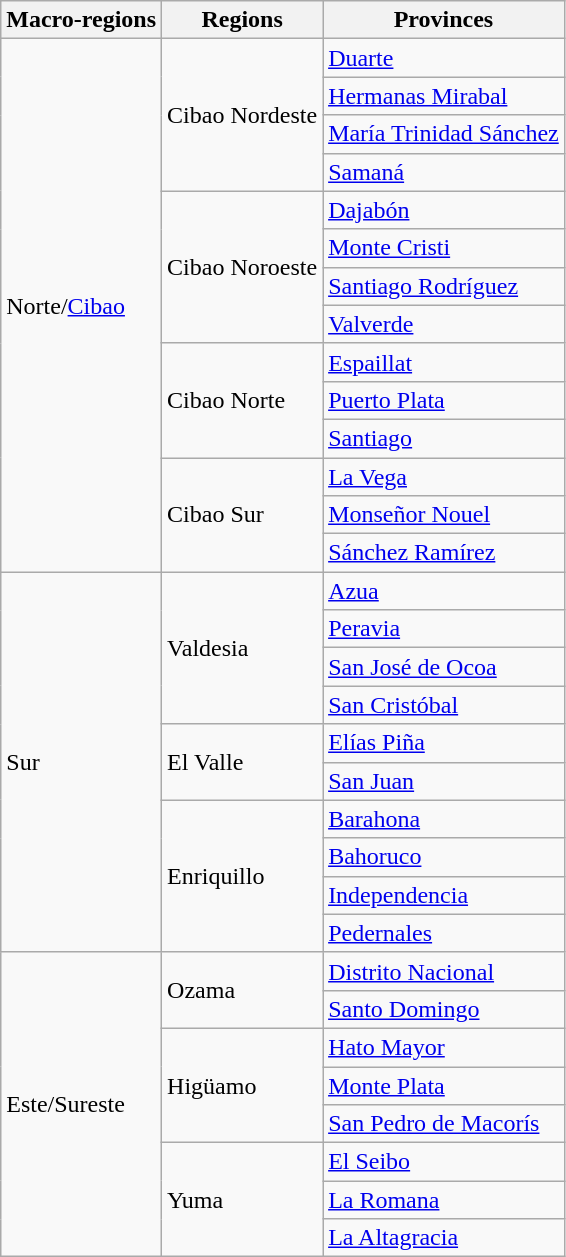<table class="wikitable">
<tr>
<th>Macro-regions</th>
<th>Regions</th>
<th>Provinces</th>
</tr>
<tr>
<td rowspan="14">Norte/<a href='#'>Cibao</a></td>
<td rowspan="4">Cibao Nordeste</td>
<td><a href='#'>Duarte</a></td>
</tr>
<tr>
<td><a href='#'>Hermanas Mirabal</a></td>
</tr>
<tr>
<td><a href='#'>María Trinidad Sánchez</a></td>
</tr>
<tr>
<td><a href='#'>Samaná</a></td>
</tr>
<tr>
<td rowspan="4">Cibao Noroeste</td>
<td><a href='#'>Dajabón</a></td>
</tr>
<tr>
<td><a href='#'>Monte Cristi</a></td>
</tr>
<tr>
<td><a href='#'>Santiago Rodríguez</a></td>
</tr>
<tr>
<td><a href='#'>Valverde</a></td>
</tr>
<tr>
<td rowspan="3">Cibao Norte</td>
<td><a href='#'>Espaillat</a></td>
</tr>
<tr>
<td><a href='#'>Puerto Plata</a></td>
</tr>
<tr>
<td><a href='#'>Santiago</a></td>
</tr>
<tr>
<td rowspan="3">Cibao Sur</td>
<td><a href='#'>La Vega</a></td>
</tr>
<tr>
<td><a href='#'>Monseñor Nouel</a></td>
</tr>
<tr>
<td><a href='#'>Sánchez Ramírez</a></td>
</tr>
<tr>
<td rowspan="10">Sur</td>
<td rowspan="4">Valdesia</td>
<td><a href='#'>Azua</a></td>
</tr>
<tr>
<td><a href='#'>Peravia</a></td>
</tr>
<tr>
<td><a href='#'>San José de Ocoa</a></td>
</tr>
<tr>
<td><a href='#'>San Cristóbal</a></td>
</tr>
<tr>
<td rowspan="2">El Valle</td>
<td><a href='#'>Elías Piña</a></td>
</tr>
<tr>
<td><a href='#'>San Juan</a></td>
</tr>
<tr>
<td rowspan="4">Enriquillo</td>
<td><a href='#'>Barahona</a></td>
</tr>
<tr>
<td><a href='#'>Bahoruco</a></td>
</tr>
<tr>
<td><a href='#'>Independencia</a></td>
</tr>
<tr>
<td><a href='#'>Pedernales</a></td>
</tr>
<tr>
<td rowspan="8">Este/Sureste</td>
<td rowspan="2">Ozama</td>
<td><a href='#'>Distrito Nacional</a></td>
</tr>
<tr>
<td><a href='#'>Santo Domingo</a></td>
</tr>
<tr>
<td rowspan="3">Higüamo</td>
<td><a href='#'>Hato Mayor</a></td>
</tr>
<tr>
<td><a href='#'>Monte Plata</a></td>
</tr>
<tr>
<td><a href='#'>San Pedro de Macorís</a></td>
</tr>
<tr>
<td rowspan="3">Yuma</td>
<td><a href='#'>El Seibo</a></td>
</tr>
<tr>
<td><a href='#'>La Romana</a></td>
</tr>
<tr>
<td><a href='#'>La Altagracia</a></td>
</tr>
</table>
